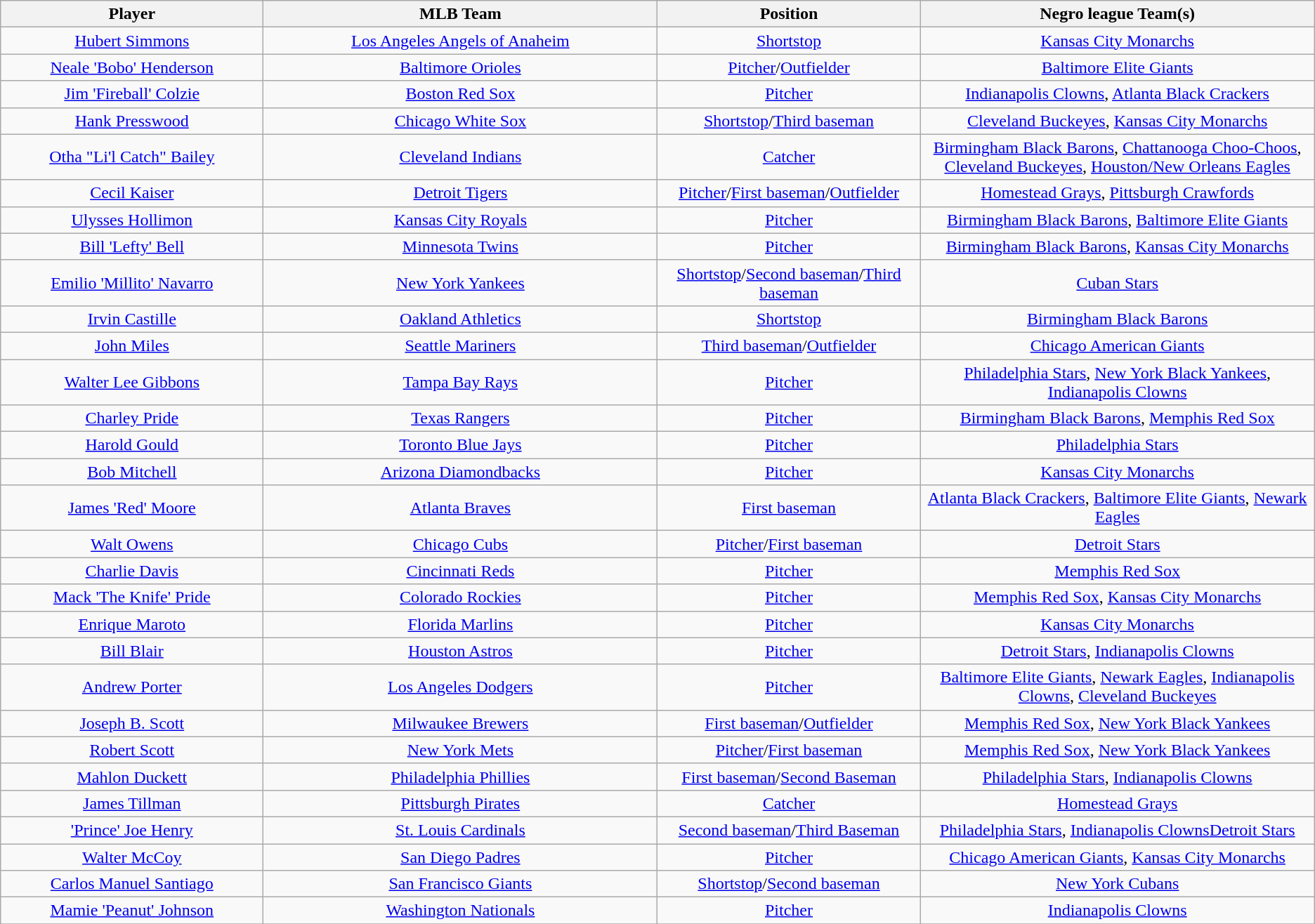<table class="wikitable sortable" style="text-align:center">
<tr>
<th width="20%">Player</th>
<th width="30%">MLB Team</th>
<th width="20%">Position</th>
<th width="30%">Negro league Team(s)</th>
</tr>
<tr>
<td><a href='#'>Hubert Simmons</a></td>
<td><a href='#'>Los Angeles Angels of Anaheim</a></td>
<td><a href='#'>Shortstop</a></td>
<td><a href='#'>Kansas City Monarchs</a></td>
</tr>
<tr>
<td><a href='#'>Neale 'Bobo' Henderson</a></td>
<td><a href='#'>Baltimore Orioles</a></td>
<td><a href='#'>Pitcher</a>/<a href='#'>Outfielder</a></td>
<td><a href='#'>Baltimore Elite Giants</a></td>
</tr>
<tr>
<td><a href='#'>Jim 'Fireball' Colzie</a></td>
<td><a href='#'>Boston Red Sox</a></td>
<td><a href='#'>Pitcher</a></td>
<td><a href='#'>Indianapolis Clowns</a>, <a href='#'>Atlanta Black Crackers</a></td>
</tr>
<tr>
<td><a href='#'>Hank Presswood</a></td>
<td><a href='#'>Chicago White Sox</a></td>
<td><a href='#'>Shortstop</a>/<a href='#'>Third baseman</a></td>
<td><a href='#'>Cleveland Buckeyes</a>, <a href='#'>Kansas City Monarchs</a></td>
</tr>
<tr>
<td><a href='#'>Otha "Li'l Catch" Bailey</a></td>
<td><a href='#'>Cleveland Indians</a></td>
<td><a href='#'>Catcher</a></td>
<td><a href='#'>Birmingham Black Barons</a>, <a href='#'>Chattanooga Choo-Choos</a>, <a href='#'>Cleveland Buckeyes</a>, <a href='#'>Houston/New Orleans Eagles</a></td>
</tr>
<tr>
<td><a href='#'>Cecil Kaiser</a></td>
<td><a href='#'>Detroit Tigers</a></td>
<td><a href='#'>Pitcher</a>/<a href='#'>First baseman</a>/<a href='#'>Outfielder</a></td>
<td><a href='#'>Homestead Grays</a>, <a href='#'>Pittsburgh Crawfords</a></td>
</tr>
<tr>
<td><a href='#'>Ulysses Hollimon</a></td>
<td><a href='#'>Kansas City Royals</a></td>
<td><a href='#'>Pitcher</a></td>
<td><a href='#'>Birmingham Black Barons</a>, <a href='#'>Baltimore Elite Giants</a></td>
</tr>
<tr>
<td><a href='#'>Bill 'Lefty' Bell</a></td>
<td><a href='#'>Minnesota Twins</a></td>
<td><a href='#'>Pitcher</a></td>
<td><a href='#'>Birmingham Black Barons</a>, <a href='#'>Kansas City Monarchs</a></td>
</tr>
<tr>
<td><a href='#'>Emilio 'Millito' Navarro</a></td>
<td><a href='#'>New York Yankees</a></td>
<td><a href='#'>Shortstop</a>/<a href='#'>Second baseman</a>/<a href='#'>Third baseman</a></td>
<td><a href='#'>Cuban Stars</a></td>
</tr>
<tr>
<td><a href='#'>Irvin Castille</a></td>
<td><a href='#'>Oakland Athletics</a></td>
<td><a href='#'>Shortstop</a></td>
<td><a href='#'>Birmingham Black Barons</a></td>
</tr>
<tr>
<td><a href='#'>John Miles</a></td>
<td><a href='#'>Seattle Mariners</a></td>
<td><a href='#'>Third baseman</a>/<a href='#'>Outfielder</a></td>
<td><a href='#'>Chicago American Giants</a></td>
</tr>
<tr>
<td><a href='#'>Walter Lee Gibbons</a></td>
<td><a href='#'>Tampa Bay Rays</a></td>
<td><a href='#'>Pitcher</a></td>
<td><a href='#'>Philadelphia Stars</a>, <a href='#'>New York Black Yankees</a>, <a href='#'>Indianapolis Clowns</a></td>
</tr>
<tr>
<td><a href='#'>Charley Pride</a></td>
<td><a href='#'>Texas Rangers</a></td>
<td><a href='#'>Pitcher</a></td>
<td><a href='#'>Birmingham Black Barons</a>, <a href='#'>Memphis Red Sox</a></td>
</tr>
<tr>
<td><a href='#'>Harold Gould</a></td>
<td><a href='#'>Toronto Blue Jays</a></td>
<td><a href='#'>Pitcher</a></td>
<td><a href='#'>Philadelphia Stars</a></td>
</tr>
<tr>
<td><a href='#'>Bob Mitchell</a></td>
<td><a href='#'>Arizona Diamondbacks</a></td>
<td><a href='#'>Pitcher</a></td>
<td><a href='#'>Kansas City Monarchs</a></td>
</tr>
<tr>
<td><a href='#'>James 'Red' Moore</a></td>
<td><a href='#'>Atlanta Braves</a></td>
<td><a href='#'>First baseman</a></td>
<td><a href='#'>Atlanta Black Crackers</a>, <a href='#'>Baltimore Elite Giants</a>, <a href='#'>Newark Eagles</a></td>
</tr>
<tr>
<td><a href='#'>Walt Owens</a></td>
<td><a href='#'>Chicago Cubs</a></td>
<td><a href='#'>Pitcher</a>/<a href='#'>First baseman</a></td>
<td><a href='#'>Detroit Stars</a></td>
</tr>
<tr>
<td><a href='#'>Charlie Davis</a></td>
<td><a href='#'>Cincinnati Reds</a></td>
<td><a href='#'>Pitcher</a></td>
<td><a href='#'>Memphis Red Sox</a></td>
</tr>
<tr>
<td><a href='#'>Mack 'The Knife' Pride</a></td>
<td><a href='#'>Colorado Rockies</a></td>
<td><a href='#'>Pitcher</a></td>
<td><a href='#'>Memphis Red Sox</a>, <a href='#'>Kansas City Monarchs</a></td>
</tr>
<tr>
<td><a href='#'>Enrique Maroto</a></td>
<td><a href='#'>Florida Marlins</a></td>
<td><a href='#'>Pitcher</a></td>
<td><a href='#'>Kansas City Monarchs</a></td>
</tr>
<tr>
<td><a href='#'>Bill Blair</a></td>
<td><a href='#'>Houston Astros</a></td>
<td><a href='#'>Pitcher</a></td>
<td><a href='#'>Detroit Stars</a>, <a href='#'>Indianapolis Clowns</a></td>
</tr>
<tr>
<td><a href='#'>Andrew Porter</a></td>
<td><a href='#'>Los Angeles Dodgers</a></td>
<td><a href='#'>Pitcher</a></td>
<td><a href='#'>Baltimore Elite Giants</a>, <a href='#'>Newark Eagles</a>, <a href='#'>Indianapolis Clowns</a>, <a href='#'>Cleveland Buckeyes</a></td>
</tr>
<tr>
<td><a href='#'>Joseph B. Scott</a></td>
<td><a href='#'>Milwaukee Brewers</a></td>
<td><a href='#'>First baseman</a>/<a href='#'>Outfielder</a></td>
<td><a href='#'>Memphis Red Sox</a>, <a href='#'>New York Black Yankees</a></td>
</tr>
<tr>
<td><a href='#'>Robert Scott</a></td>
<td><a href='#'>New York Mets</a></td>
<td><a href='#'>Pitcher</a>/<a href='#'>First baseman</a></td>
<td><a href='#'>Memphis Red Sox</a>, <a href='#'>New York Black Yankees</a></td>
</tr>
<tr>
<td><a href='#'>Mahlon Duckett</a></td>
<td><a href='#'>Philadelphia Phillies</a></td>
<td><a href='#'>First baseman</a>/<a href='#'>Second Baseman</a></td>
<td><a href='#'>Philadelphia Stars</a>, <a href='#'>Indianapolis Clowns</a></td>
</tr>
<tr>
<td><a href='#'>James Tillman</a></td>
<td><a href='#'>Pittsburgh Pirates</a></td>
<td><a href='#'>Catcher</a></td>
<td><a href='#'>Homestead Grays</a></td>
</tr>
<tr>
<td><a href='#'>'Prince' Joe Henry</a></td>
<td><a href='#'>St. Louis Cardinals</a></td>
<td><a href='#'>Second baseman</a>/<a href='#'>Third Baseman</a></td>
<td><a href='#'>Philadelphia Stars</a>, <a href='#'>Indianapolis Clowns</a><a href='#'>Detroit Stars</a></td>
</tr>
<tr>
<td><a href='#'>Walter McCoy</a></td>
<td><a href='#'>San Diego Padres</a></td>
<td><a href='#'>Pitcher</a></td>
<td><a href='#'>Chicago American Giants</a>, <a href='#'>Kansas City Monarchs</a></td>
</tr>
<tr>
<td><a href='#'>Carlos Manuel Santiago</a></td>
<td><a href='#'>San Francisco Giants</a></td>
<td><a href='#'>Shortstop</a>/<a href='#'>Second baseman</a></td>
<td><a href='#'>New York Cubans</a></td>
</tr>
<tr>
<td><a href='#'>Mamie 'Peanut' Johnson</a></td>
<td><a href='#'>Washington Nationals</a></td>
<td><a href='#'>Pitcher</a></td>
<td><a href='#'>Indianapolis Clowns</a></td>
</tr>
<tr>
</tr>
</table>
